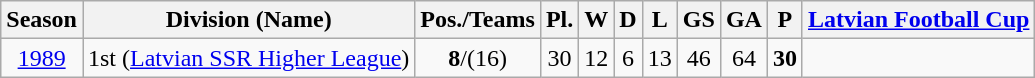<table class="wikitable">
<tr>
<th>Season</th>
<th>Division (Name)</th>
<th>Pos./Teams</th>
<th>Pl.</th>
<th>W</th>
<th>D</th>
<th>L</th>
<th>GS</th>
<th>GA</th>
<th>P</th>
<th><a href='#'>Latvian Football Cup</a></th>
</tr>
<tr>
<td align=center><a href='#'>1989</a></td>
<td align=center>1st (<a href='#'>Latvian SSR Higher League</a>)</td>
<td align=center bgcolor=><strong>8</strong>/(16)</td>
<td align=center>30</td>
<td align=center>12</td>
<td align=center>6</td>
<td align=center>13</td>
<td align=center>46</td>
<td align=center>64</td>
<td align=center><strong>30</strong></td>
<td align=center bgcolor=></td>
</tr>
</table>
